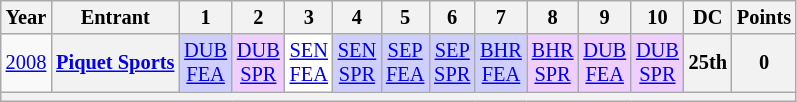<table class="wikitable" style="text-align:center; font-size:85%">
<tr>
<th>Year</th>
<th>Entrant</th>
<th>1</th>
<th>2</th>
<th>3</th>
<th>4</th>
<th>5</th>
<th>6</th>
<th>7</th>
<th>8</th>
<th>9</th>
<th>10</th>
<th>DC</th>
<th>Points</th>
</tr>
<tr>
<td><a href='#'>2008</a></td>
<th nowrap><a href='#'>Piquet Sports</a></th>
<td style="background:#CFCFFF;"><a href='#'>DUB<br>FEA</a><br></td>
<td style="background:#EFCFFF;"><a href='#'>DUB<br>SPR</a><br></td>
<td style="background:#FFFFFF;"><a href='#'>SEN<br>FEA</a><br></td>
<td style="background:#CFCFFF;"><a href='#'>SEN<br>SPR</a><br></td>
<td style="background:#CFCFFF;"><a href='#'>SEP<br>FEA</a><br></td>
<td style="background:#CFCFFF;"><a href='#'>SEP<br>SPR</a><br></td>
<td style="background:#CFCFFF;"><a href='#'>BHR<br>FEA</a><br></td>
<td style="background:#EFCFFF;"><a href='#'>BHR<br>SPR</a><br></td>
<td style="background:#EFCFFF;"><a href='#'>DUB<br>FEA</a><br></td>
<td style="background:#EFCFFF;"><a href='#'>DUB<br>SPR</a><br></td>
<th>25th</th>
<th>0</th>
</tr>
<tr>
<th colspan="14"></th>
</tr>
</table>
